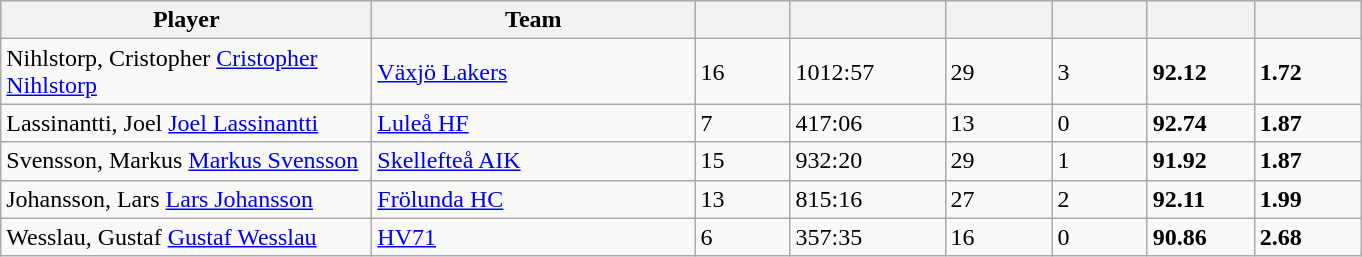<table class="wikitable sortable">
<tr>
<th style="width: 15em;">Player</th>
<th style="width: 13em;">Team</th>
<th style="width: 3.5em;"></th>
<th style="width: 6em;"></th>
<th style="width: 4em;"></th>
<th style="width: 3.5em;"></th>
<th style="width: 4em;"></th>
<th style="width: 4em;"></th>
</tr>
<tr>
<td><span>Nihlstorp, Cristopher</span>  <a href='#'>Cristopher Nihlstorp</a></td>
<td><a href='#'>Växjö Lakers</a></td>
<td>16</td>
<td>1012:57</td>
<td>29</td>
<td>3</td>
<td><strong>92.12</strong></td>
<td><strong>1.72</strong></td>
</tr>
<tr>
<td><span>Lassinantti, Joel</span>  <a href='#'>Joel Lassinantti</a></td>
<td><a href='#'>Luleå HF</a></td>
<td>7</td>
<td>417:06</td>
<td>13</td>
<td>0</td>
<td><strong>92.74</strong></td>
<td><strong>1.87</strong></td>
</tr>
<tr>
<td><span>Svensson, Markus</span>  <a href='#'>Markus Svensson</a></td>
<td><a href='#'>Skellefteå AIK</a></td>
<td>15</td>
<td>932:20</td>
<td>29</td>
<td>1</td>
<td><strong>91.92</strong></td>
<td><strong>1.87</strong></td>
</tr>
<tr>
<td><span>Johansson, Lars</span>  <a href='#'>Lars Johansson</a></td>
<td><a href='#'>Frölunda HC</a></td>
<td>13</td>
<td>815:16</td>
<td>27</td>
<td>2</td>
<td><strong>92.11</strong></td>
<td><strong>1.99</strong></td>
</tr>
<tr>
<td><span>Wesslau, Gustaf</span>  <a href='#'>Gustaf Wesslau</a></td>
<td><a href='#'>HV71</a></td>
<td>6</td>
<td>357:35</td>
<td>16</td>
<td>0</td>
<td><strong>90.86</strong></td>
<td><strong>2.68</strong></td>
</tr>
</table>
